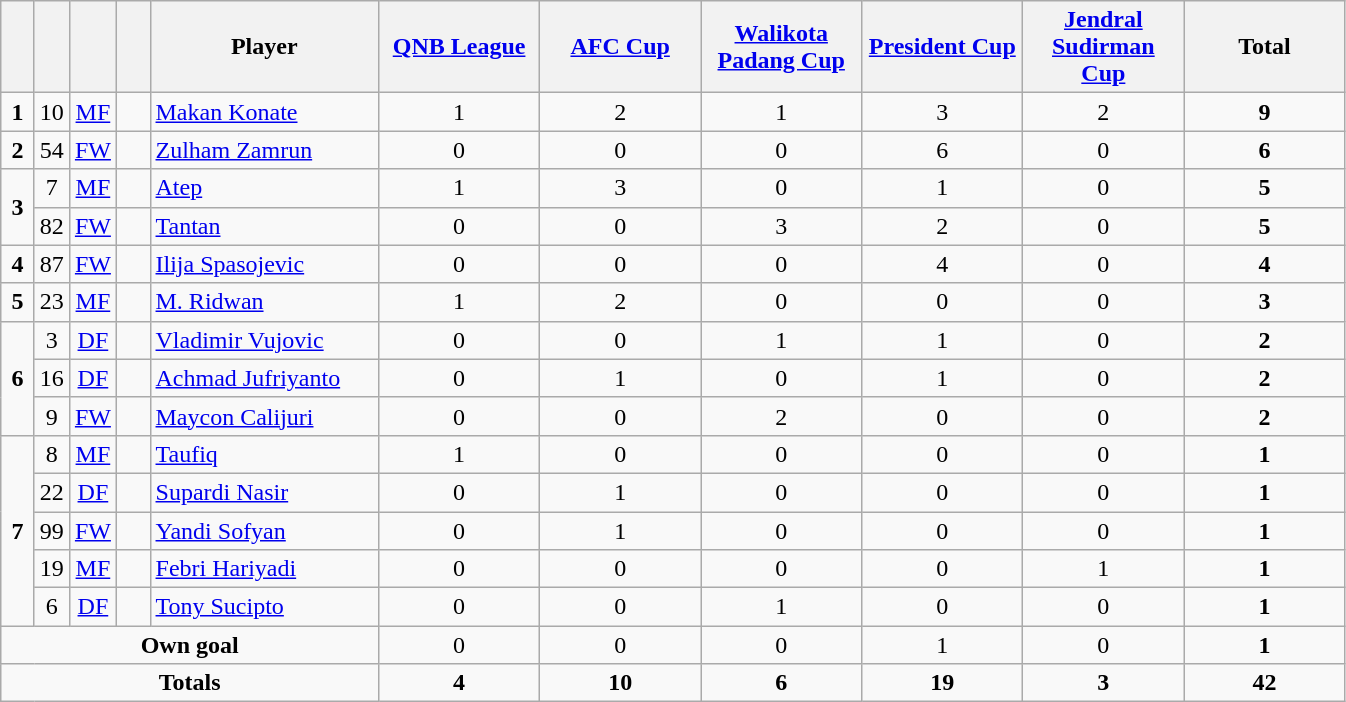<table class="wikitable" style="text-align:center">
<tr>
<th width=15></th>
<th width=15></th>
<th width=15></th>
<th width=15></th>
<th width=145>Player</th>
<th width=100><strong><a href='#'>QNB League</a></strong></th>
<th width=100><strong><a href='#'>AFC Cup</a></strong></th>
<th width=100><strong><a href='#'>Walikota Padang Cup</a></strong></th>
<th width=100><strong><a href='#'>President Cup</a></strong></th>
<th width=100><strong><a href='#'>Jendral Sudirman Cup</a></strong></th>
<th width=100>Total</th>
</tr>
<tr>
<td><strong>1</strong></td>
<td>10</td>
<td><a href='#'>MF</a></td>
<td></td>
<td align=left><a href='#'>Makan Konate</a></td>
<td>1</td>
<td>2</td>
<td>1</td>
<td>3</td>
<td>2</td>
<td><strong>9</strong></td>
</tr>
<tr>
<td><strong>2</strong></td>
<td>54</td>
<td><a href='#'>FW</a></td>
<td></td>
<td align=left><a href='#'>Zulham Zamrun</a></td>
<td>0</td>
<td>0</td>
<td>0</td>
<td>6</td>
<td>0</td>
<td><strong>6</strong></td>
</tr>
<tr>
<td rowspan=2><strong>3</strong></td>
<td>7</td>
<td><a href='#'>MF</a></td>
<td></td>
<td align=left><a href='#'>Atep</a></td>
<td>1</td>
<td>3</td>
<td>0</td>
<td>1</td>
<td>0</td>
<td><strong>5</strong></td>
</tr>
<tr>
<td>82</td>
<td><a href='#'>FW</a></td>
<td></td>
<td align=left><a href='#'>Tantan</a></td>
<td>0</td>
<td>0</td>
<td>3</td>
<td>2</td>
<td>0</td>
<td><strong>5</strong></td>
</tr>
<tr>
<td><strong>4</strong></td>
<td>87</td>
<td><a href='#'>FW</a></td>
<td></td>
<td align=left><a href='#'>Ilija Spasojevic</a></td>
<td>0</td>
<td>0</td>
<td>0</td>
<td>4</td>
<td>0</td>
<td><strong>4</strong></td>
</tr>
<tr>
<td><strong>5</strong></td>
<td>23</td>
<td><a href='#'>MF</a></td>
<td></td>
<td align=left><a href='#'>M. Ridwan</a></td>
<td>1</td>
<td>2</td>
<td>0</td>
<td>0</td>
<td>0</td>
<td><strong>3</strong></td>
</tr>
<tr>
<td rowspan=3><strong>6</strong></td>
<td>3</td>
<td><a href='#'>DF</a></td>
<td></td>
<td align=left><a href='#'>Vladimir Vujovic</a></td>
<td>0</td>
<td>0</td>
<td>1</td>
<td>1</td>
<td>0</td>
<td><strong>2</strong></td>
</tr>
<tr>
<td>16</td>
<td><a href='#'>DF</a></td>
<td></td>
<td align=left><a href='#'>Achmad Jufriyanto</a></td>
<td>0</td>
<td>1</td>
<td>0</td>
<td>1</td>
<td>0</td>
<td><strong>2</strong></td>
</tr>
<tr>
<td>9</td>
<td><a href='#'>FW</a></td>
<td></td>
<td align=left><a href='#'>Maycon Calijuri</a></td>
<td>0</td>
<td>0</td>
<td>2</td>
<td>0</td>
<td>0</td>
<td><strong>2</strong></td>
</tr>
<tr>
<td rowspan=5><strong>7</strong></td>
<td>8</td>
<td><a href='#'>MF</a></td>
<td></td>
<td align=left><a href='#'>Taufiq</a></td>
<td>1</td>
<td>0</td>
<td>0</td>
<td>0</td>
<td>0</td>
<td><strong>1</strong></td>
</tr>
<tr>
<td>22</td>
<td><a href='#'>DF</a></td>
<td></td>
<td align=left><a href='#'>Supardi Nasir</a></td>
<td>0</td>
<td>1</td>
<td>0</td>
<td>0</td>
<td>0</td>
<td><strong>1</strong></td>
</tr>
<tr>
<td>99</td>
<td><a href='#'>FW</a></td>
<td></td>
<td align=left><a href='#'>Yandi Sofyan</a></td>
<td>0</td>
<td>1</td>
<td>0</td>
<td>0</td>
<td>0</td>
<td><strong>1</strong></td>
</tr>
<tr>
<td>19</td>
<td><a href='#'>MF</a></td>
<td></td>
<td align=left><a href='#'>Febri Hariyadi</a></td>
<td>0</td>
<td>0</td>
<td>0</td>
<td>0</td>
<td>1</td>
<td><strong>1</strong></td>
</tr>
<tr>
<td>6</td>
<td><a href='#'>DF</a></td>
<td></td>
<td align=left><a href='#'>Tony Sucipto</a></td>
<td>0</td>
<td>0</td>
<td>1</td>
<td>0</td>
<td>0</td>
<td><strong>1</strong></td>
</tr>
<tr>
<td colspan=5><strong>Own goal</strong></td>
<td>0</td>
<td>0</td>
<td>0</td>
<td>1</td>
<td>0</td>
<td><strong>1</strong></td>
</tr>
<tr>
<td colspan=5><strong>Totals</strong></td>
<td><strong>4</strong></td>
<td><strong>10</strong></td>
<td><strong>6</strong></td>
<td><strong>19</strong></td>
<td><strong>3</strong></td>
<td><strong>42</strong></td>
</tr>
</table>
